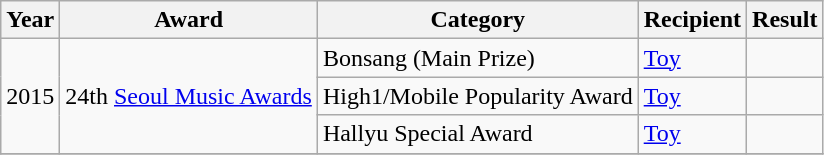<table class="wikitable">
<tr>
<th>Year</th>
<th>Award</th>
<th>Category</th>
<th>Recipient</th>
<th>Result</th>
</tr>
<tr>
<td rowspan="3" style="text-align:center;">2015</td>
<td rowspan="3" style="text-align:center;">24th <a href='#'>Seoul Music Awards</a></td>
<td>Bonsang (Main Prize)</td>
<td><a href='#'>Toy</a></td>
<td></td>
</tr>
<tr>
<td>High1/Mobile Popularity Award</td>
<td><a href='#'>Toy</a></td>
<td></td>
</tr>
<tr>
<td>Hallyu Special Award</td>
<td><a href='#'>Toy</a></td>
<td></td>
</tr>
<tr>
</tr>
</table>
